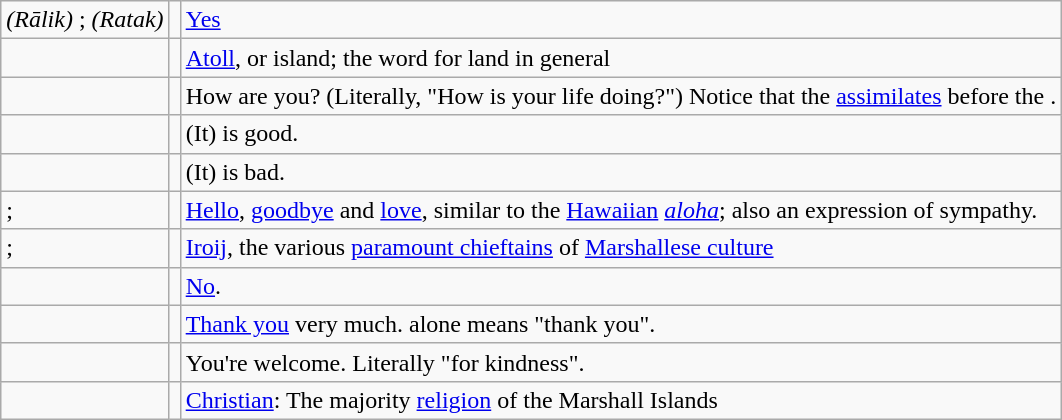<table class="wikitable">
<tr>
<td><em>(Rālik)</em> <strong></strong>; <em>(Ratak)</em> <strong></strong></td>
<td></td>
<td><a href='#'>Yes</a></td>
</tr>
<tr>
<td><strong></strong></td>
<td></td>
<td><a href='#'>Atoll</a>, or island; the word for land in general</td>
</tr>
<tr>
<td><strong></strong></td>
<td></td>
<td>How are you? (Literally, "How is your life doing?") Notice that the  <a href='#'>assimilates</a> before the .</td>
</tr>
<tr>
<td><strong></strong></td>
<td></td>
<td>(It) is good.</td>
</tr>
<tr>
<td><strong></strong></td>
<td></td>
<td>(It) is bad.</td>
</tr>
<tr>
<td><strong></strong>; <strong></strong></td>
<td></td>
<td><a href='#'>Hello</a>, <a href='#'>goodbye</a> and <a href='#'>love</a>, similar to the <a href='#'>Hawaiian</a> <em><a href='#'>aloha</a></em>; also an expression of sympathy.</td>
</tr>
<tr>
<td><strong></strong>; <strong></strong></td>
<td></td>
<td><a href='#'>Iroij</a>, the various <a href='#'>paramount chieftains</a> of <a href='#'>Marshallese culture</a></td>
</tr>
<tr>
<td><strong></strong></td>
<td></td>
<td><a href='#'>No</a>.</td>
</tr>
<tr>
<td><strong></strong></td>
<td></td>
<td><a href='#'>Thank you</a> very much.  alone means "thank you".</td>
</tr>
<tr>
<td><strong></strong></td>
<td></td>
<td>You're welcome. Literally "for kindness".</td>
</tr>
<tr>
<td><strong></strong></td>
<td></td>
<td><a href='#'>Christian</a>: The majority <a href='#'>religion</a> of the Marshall Islands</td>
</tr>
</table>
